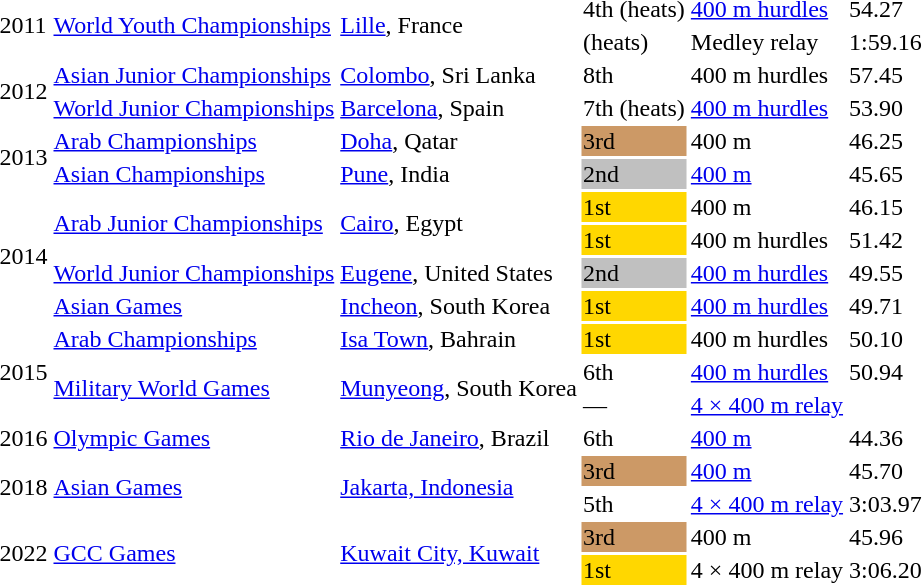<table>
<tr>
<td rowspan=2>2011</td>
<td rowspan=2><a href='#'>World Youth Championships</a></td>
<td rowspan=2><a href='#'>Lille</a>, France</td>
<td>4th (heats)</td>
<td><a href='#'>400 m hurdles</a></td>
<td>54.27</td>
</tr>
<tr>
<td>(heats)</td>
<td>Medley relay</td>
<td>1:59.16</td>
</tr>
<tr>
<td rowspan=2>2012</td>
<td><a href='#'>Asian Junior Championships</a></td>
<td><a href='#'>Colombo</a>, Sri Lanka</td>
<td>8th</td>
<td>400 m hurdles</td>
<td>57.45</td>
</tr>
<tr>
<td><a href='#'>World Junior Championships</a></td>
<td><a href='#'>Barcelona</a>, Spain</td>
<td>7th (heats)</td>
<td><a href='#'>400 m hurdles</a></td>
<td>53.90</td>
</tr>
<tr>
<td rowspan=2>2013</td>
<td><a href='#'>Arab Championships</a></td>
<td><a href='#'>Doha</a>, Qatar</td>
<td bgcolor=cc9966>3rd</td>
<td>400 m</td>
<td>46.25</td>
</tr>
<tr>
<td><a href='#'>Asian Championships</a></td>
<td><a href='#'>Pune</a>, India</td>
<td bgcolor=silver>2nd</td>
<td><a href='#'>400 m</a></td>
<td>45.65</td>
</tr>
<tr>
<td rowspan=4>2014</td>
<td rowspan=2><a href='#'>Arab Junior Championships</a></td>
<td rowspan=2><a href='#'>Cairo</a>, Egypt</td>
<td bgcolor=gold>1st</td>
<td>400 m</td>
<td>46.15</td>
</tr>
<tr>
<td bgcolor=gold>1st</td>
<td>400 m hurdles</td>
<td>51.42</td>
</tr>
<tr>
<td><a href='#'>World Junior Championships</a></td>
<td><a href='#'>Eugene</a>, United States</td>
<td bgcolor=silver>2nd</td>
<td><a href='#'>400 m hurdles</a></td>
<td>49.55</td>
</tr>
<tr>
<td><a href='#'>Asian Games</a></td>
<td><a href='#'>Incheon</a>, South Korea</td>
<td bgcolor=gold>1st</td>
<td><a href='#'>400 m hurdles</a></td>
<td>49.71</td>
</tr>
<tr>
<td rowspan=3>2015</td>
<td><a href='#'>Arab Championships</a></td>
<td><a href='#'>Isa Town</a>, Bahrain</td>
<td bgcolor=gold>1st</td>
<td>400 m hurdles</td>
<td>50.10</td>
</tr>
<tr>
<td rowspan=2><a href='#'>Military World Games</a></td>
<td rowspan=2><a href='#'>Munyeong</a>, South Korea</td>
<td>6th</td>
<td><a href='#'>400 m hurdles</a></td>
<td>50.94</td>
</tr>
<tr>
<td>—</td>
<td><a href='#'>4 × 400 m relay</a></td>
<td></td>
</tr>
<tr>
<td>2016</td>
<td><a href='#'>Olympic Games</a></td>
<td><a href='#'>Rio de Janeiro</a>, Brazil</td>
<td>6th</td>
<td><a href='#'>400 m</a></td>
<td>44.36</td>
</tr>
<tr>
<td rowspan=2>2018</td>
<td rowspan=2><a href='#'>Asian Games</a></td>
<td rowspan=2><a href='#'>Jakarta, Indonesia</a></td>
<td bgcolor=cc9966>3rd</td>
<td><a href='#'>400 m</a></td>
<td>45.70</td>
</tr>
<tr>
<td>5th</td>
<td><a href='#'>4 × 400 m relay</a></td>
<td>3:03.97</td>
</tr>
<tr>
<td rowspan=2>2022</td>
<td rowspan=2><a href='#'>GCC Games</a></td>
<td rowspan=2><a href='#'>Kuwait City, Kuwait</a></td>
<td bgcolor=cc9966>3rd</td>
<td>400 m</td>
<td>45.96</td>
</tr>
<tr>
<td bgcolor=gold>1st</td>
<td>4 × 400 m relay</td>
<td>3:06.20</td>
</tr>
</table>
